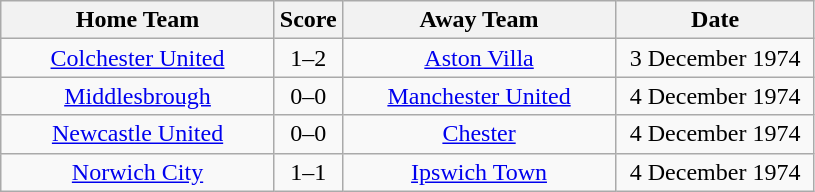<table class="wikitable" style="text-align:center;">
<tr>
<th width=175>Home Team</th>
<th width=20>Score</th>
<th width=175>Away Team</th>
<th width=125>Date</th>
</tr>
<tr>
<td><a href='#'>Colchester United</a></td>
<td>1–2</td>
<td><a href='#'>Aston Villa</a></td>
<td>3 December 1974</td>
</tr>
<tr>
<td><a href='#'>Middlesbrough</a></td>
<td>0–0</td>
<td><a href='#'>Manchester United</a></td>
<td>4 December 1974</td>
</tr>
<tr>
<td><a href='#'>Newcastle United</a></td>
<td>0–0</td>
<td><a href='#'>Chester</a></td>
<td>4 December 1974</td>
</tr>
<tr>
<td><a href='#'>Norwich City</a></td>
<td>1–1</td>
<td><a href='#'>Ipswich Town</a></td>
<td>4 December 1974</td>
</tr>
</table>
